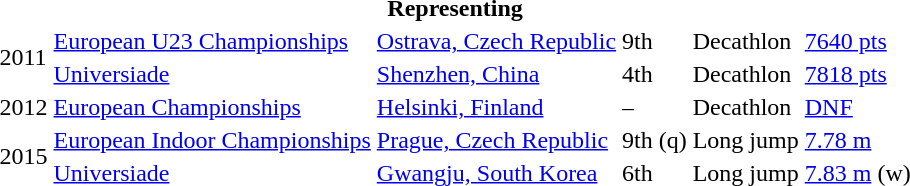<table>
<tr>
<th colspan="6">Representing </th>
</tr>
<tr>
<td rowspan=2>2011</td>
<td><a href='#'>European U23 Championships</a></td>
<td><a href='#'>Ostrava, Czech Republic</a></td>
<td>9th</td>
<td>Decathlon</td>
<td><a href='#'>7640 pts</a></td>
</tr>
<tr>
<td><a href='#'>Universiade</a></td>
<td><a href='#'>Shenzhen, China</a></td>
<td>4th</td>
<td>Decathlon</td>
<td><a href='#'>7818 pts</a></td>
</tr>
<tr>
<td>2012</td>
<td><a href='#'>European Championships</a></td>
<td><a href='#'>Helsinki, Finland</a></td>
<td>–</td>
<td>Decathlon</td>
<td><a href='#'>DNF</a></td>
</tr>
<tr>
<td rowspan=2>2015</td>
<td><a href='#'>European Indoor Championships</a></td>
<td><a href='#'>Prague, Czech Republic</a></td>
<td>9th (q)</td>
<td>Long jump</td>
<td><a href='#'>7.78 m</a></td>
</tr>
<tr>
<td><a href='#'>Universiade</a></td>
<td><a href='#'>Gwangju, South Korea</a></td>
<td>6th</td>
<td>Long jump</td>
<td><a href='#'>7.83 m</a> (w)</td>
</tr>
</table>
